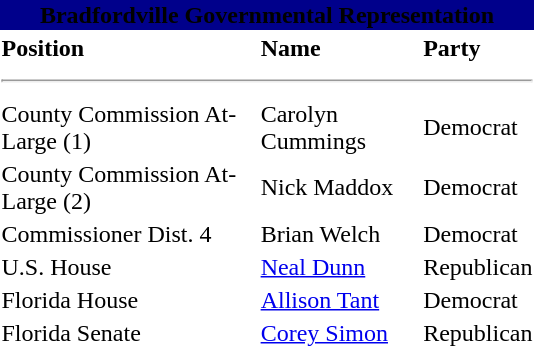<table class="toccolours"  style="fixed:right; margin-left:1em; width:360px;">
<tr>
<th colspan="3" style="text-align: center; background:darkblue"><span><strong>Bradfordville Governmental Representation</strong></span></th>
</tr>
<tr>
<td><strong>Position</strong></td>
<td><strong>Name</strong></td>
<td><strong>Party</strong></td>
</tr>
<tr>
<td colspan="3"><hr></td>
</tr>
<tr>
<td>County Commission At-Large (1)</td>
<td>Carolyn Cummings</td>
<td><span>Democrat</span></td>
</tr>
<tr>
<td>County Commission At-Large (2)</td>
<td>Nick Maddox</td>
<td><span>Democrat</span></td>
</tr>
<tr>
<td>Commissioner Dist. 4</td>
<td>Brian Welch</td>
<td><span>Democrat</span></td>
</tr>
<tr>
<td>U.S. House</td>
<td><a href='#'>Neal Dunn</a></td>
<td><span>Republican</span></td>
</tr>
<tr>
<td>Florida House</td>
<td><a href='#'>Allison Tant</a></td>
<td><span>Democrat</span></td>
</tr>
<tr>
<td>Florida Senate</td>
<td><a href='#'>Corey Simon</a></td>
<td><span>Republican</span></td>
</tr>
</table>
